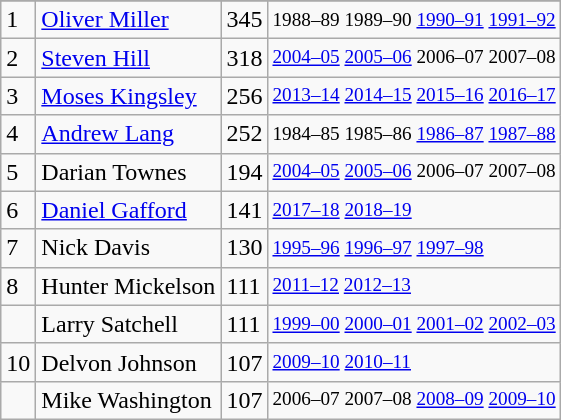<table class="wikitable">
<tr>
</tr>
<tr>
<td>1</td>
<td><a href='#'>Oliver Miller</a></td>
<td>345</td>
<td style="font-size:80%;">1988–89 1989–90 <a href='#'>1990–91</a> <a href='#'>1991–92</a></td>
</tr>
<tr>
<td>2</td>
<td><a href='#'>Steven Hill</a></td>
<td>318</td>
<td style="font-size:80%;"><a href='#'>2004–05</a> <a href='#'>2005–06</a> 2006–07 2007–08</td>
</tr>
<tr>
<td>3</td>
<td><a href='#'>Moses Kingsley</a></td>
<td>256</td>
<td style="font-size:80%;"><a href='#'>2013–14</a> <a href='#'>2014–15</a> <a href='#'>2015–16</a> <a href='#'>2016–17</a></td>
</tr>
<tr>
<td>4</td>
<td><a href='#'>Andrew Lang</a></td>
<td>252</td>
<td style="font-size:80%;">1984–85 1985–86 <a href='#'>1986–87</a> <a href='#'>1987–88</a></td>
</tr>
<tr>
<td>5</td>
<td>Darian Townes</td>
<td>194</td>
<td style="font-size:80%;"><a href='#'>2004–05</a> <a href='#'>2005–06</a> 2006–07 2007–08</td>
</tr>
<tr>
<td>6</td>
<td><a href='#'>Daniel Gafford</a></td>
<td>141</td>
<td style="font-size:80%;"><a href='#'>2017–18</a> <a href='#'>2018–19</a></td>
</tr>
<tr>
<td>7</td>
<td>Nick Davis</td>
<td>130</td>
<td style="font-size:80%;"><a href='#'>1995–96</a> <a href='#'>1996–97</a> <a href='#'>1997–98</a></td>
</tr>
<tr>
<td>8</td>
<td>Hunter Mickelson</td>
<td>111</td>
<td style="font-size:80%;"><a href='#'>2011–12</a> <a href='#'>2012–13</a></td>
</tr>
<tr>
<td></td>
<td>Larry Satchell</td>
<td>111</td>
<td style="font-size:80%;"><a href='#'>1999–00</a> <a href='#'>2000–01</a> <a href='#'>2001–02</a> <a href='#'>2002–03</a></td>
</tr>
<tr>
<td>10</td>
<td>Delvon Johnson</td>
<td>107</td>
<td style="font-size:80%;"><a href='#'>2009–10</a> <a href='#'>2010–11</a></td>
</tr>
<tr>
<td></td>
<td>Mike Washington</td>
<td>107</td>
<td style="font-size:80%;">2006–07 2007–08 <a href='#'>2008–09</a> <a href='#'>2009–10</a></td>
</tr>
</table>
